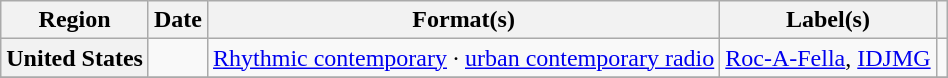<table class="wikitable plainrowheaders" style="text-align:left">
<tr>
<th scope="col">Region</th>
<th scope="col">Date</th>
<th scope="col">Format(s)</th>
<th scope="col">Label(s)</th>
<th scope="col"></th>
</tr>
<tr>
<th scope="row">United States</th>
<td></td>
<td><a href='#'>Rhythmic contemporary</a> · <a href='#'>urban contemporary radio</a></td>
<td><a href='#'>Roc-A-Fella</a>, <a href='#'>IDJMG</a></td>
<td></td>
</tr>
<tr>
</tr>
</table>
